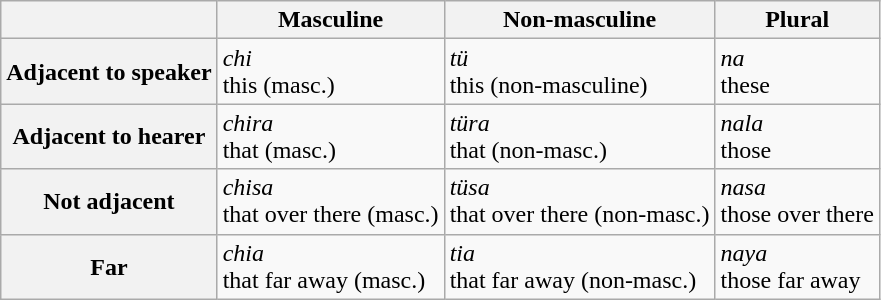<table class="wikitable">
<tr>
<th></th>
<th>Masculine</th>
<th>Non-masculine</th>
<th>Plural</th>
</tr>
<tr>
<th>Adjacent to speaker</th>
<td><em>chi</em><br>this (masc.)</td>
<td><em>tü</em><br>this (non-masculine)</td>
<td><em>na</em><br>these</td>
</tr>
<tr>
<th>Adjacent to hearer</th>
<td><em>chira</em><br>that (masc.)</td>
<td><em>türa</em><br>that (non-masc.)</td>
<td><em>nala</em><br>those</td>
</tr>
<tr>
<th>Not adjacent</th>
<td><em>chisa</em><br>that over there (masc.)</td>
<td><em>tüsa</em><br>that over there (non-masc.)</td>
<td><em>nasa</em><br>those over there</td>
</tr>
<tr>
<th>Far</th>
<td><em>chia</em><br>that far away (masc.)</td>
<td><em>tia</em><br>that far away (non-masc.)</td>
<td><em>naya</em><br>those far away</td>
</tr>
</table>
